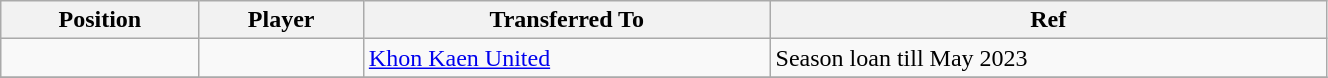<table class="wikitable sortable" style="width:70%; font-size:100%; text-align:left;">
<tr>
<th>Position</th>
<th>Player</th>
<th>Transferred To</th>
<th>Ref</th>
</tr>
<tr>
<td></td>
<td></td>
<td> <a href='#'>Khon Kaen United</a></td>
<td>Season loan till May 2023</td>
</tr>
<tr>
</tr>
</table>
